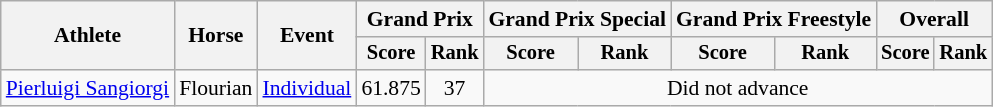<table class=wikitable style="font-size:90%">
<tr>
<th rowspan="2">Athlete</th>
<th rowspan="2">Horse</th>
<th rowspan="2">Event</th>
<th colspan="2">Grand Prix</th>
<th colspan="2">Grand Prix Special</th>
<th colspan="2">Grand Prix Freestyle</th>
<th colspan="2">Overall</th>
</tr>
<tr style="font-size:95%">
<th>Score</th>
<th>Rank</th>
<th>Score</th>
<th>Rank</th>
<th>Score</th>
<th>Rank</th>
<th>Score</th>
<th>Rank</th>
</tr>
<tr align=center>
<td align=left><a href='#'>Pierluigi Sangiorgi</a></td>
<td align=left>Flourian</td>
<td align=left><a href='#'>Individual</a></td>
<td>61.875</td>
<td>37</td>
<td colspan=6>Did not advance</td>
</tr>
</table>
